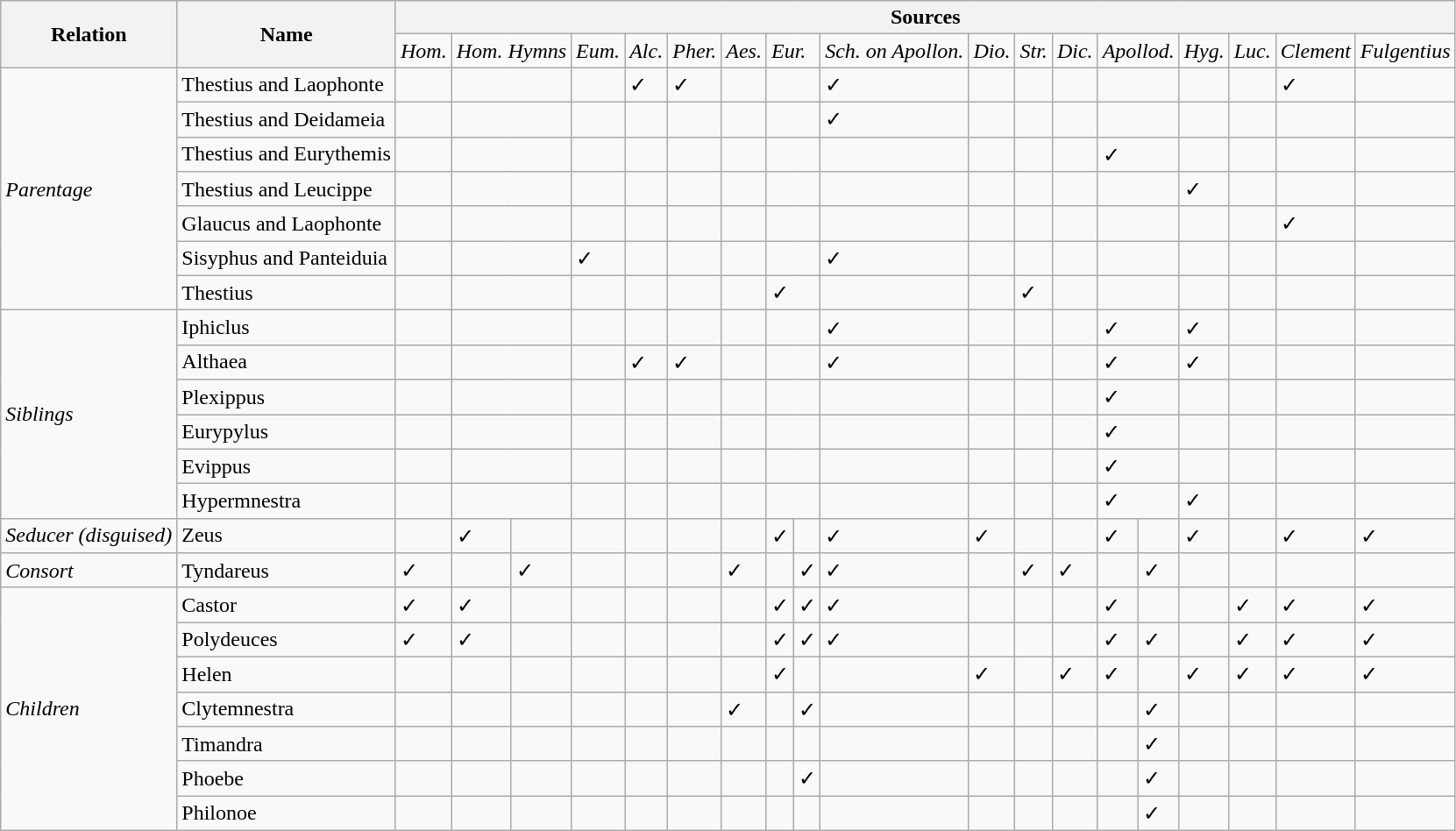<table class="wikitable mw-collapsible">
<tr>
<th rowspan="2">Relation</th>
<th rowspan="2">Name</th>
<th colspan="19">Sources</th>
</tr>
<tr>
<td><em>Hom.</em></td>
<td colspan="2"><em>Hom. Hymns</em></td>
<td><em>Eum.</em></td>
<td><em>Alc.</em></td>
<td><em>Pher.</em></td>
<td><em>Aes.</em></td>
<td colspan="2"><em>Eur.</em></td>
<td><em>Sch. on Apollon.</em></td>
<td><em>Dio.</em></td>
<td><em>Str.</em></td>
<td><em>Dic.</em></td>
<td colspan="2"><em>Apollod.</em></td>
<td><em>Hyg.</em></td>
<td><em>Luc.</em></td>
<td><em>Clement</em></td>
<td><em>Fulgentius</em></td>
</tr>
<tr>
<td rowspan="7"><em>Parentage</em></td>
<td>Thestius and Laophonte</td>
<td></td>
<td colspan="2"></td>
<td></td>
<td>✓</td>
<td>✓</td>
<td></td>
<td colspan="2"></td>
<td>✓</td>
<td></td>
<td></td>
<td></td>
<td colspan="2"></td>
<td></td>
<td></td>
<td>✓</td>
<td></td>
</tr>
<tr>
<td>Thestius and Deidameia</td>
<td></td>
<td colspan="2"></td>
<td></td>
<td></td>
<td></td>
<td></td>
<td colspan="2"></td>
<td>✓</td>
<td></td>
<td></td>
<td></td>
<td colspan="2"></td>
<td></td>
<td></td>
<td></td>
<td></td>
</tr>
<tr>
<td>Thestius and Eurythemis</td>
<td></td>
<td colspan="2"></td>
<td></td>
<td></td>
<td></td>
<td></td>
<td colspan="2"></td>
<td></td>
<td></td>
<td></td>
<td></td>
<td colspan="2">✓</td>
<td></td>
<td></td>
<td></td>
<td></td>
</tr>
<tr>
<td>Thestius and Leucippe</td>
<td></td>
<td colspan="2"></td>
<td></td>
<td></td>
<td></td>
<td></td>
<td colspan="2"></td>
<td></td>
<td></td>
<td></td>
<td></td>
<td colspan="2"></td>
<td>✓</td>
<td></td>
<td></td>
<td></td>
</tr>
<tr>
<td>Glaucus and Laophonte</td>
<td></td>
<td colspan="2"></td>
<td></td>
<td></td>
<td></td>
<td></td>
<td colspan="2"></td>
<td></td>
<td></td>
<td></td>
<td></td>
<td colspan="2"></td>
<td></td>
<td></td>
<td>✓</td>
<td></td>
</tr>
<tr>
<td>Sisyphus and Panteiduia</td>
<td></td>
<td colspan="2"></td>
<td>✓</td>
<td></td>
<td></td>
<td></td>
<td colspan="2"></td>
<td>✓</td>
<td></td>
<td></td>
<td></td>
<td colspan="2"></td>
<td></td>
<td></td>
<td></td>
<td></td>
</tr>
<tr>
<td>Thestius</td>
<td></td>
<td colspan="2"></td>
<td></td>
<td></td>
<td></td>
<td></td>
<td colspan="2">✓</td>
<td></td>
<td></td>
<td>✓</td>
<td></td>
<td colspan="2"></td>
<td></td>
<td></td>
<td></td>
<td></td>
</tr>
<tr>
<td rowspan="6"><em>Siblings</em></td>
<td>Iphiclus</td>
<td></td>
<td colspan="2"></td>
<td></td>
<td></td>
<td></td>
<td></td>
<td colspan="2"></td>
<td>✓</td>
<td></td>
<td></td>
<td></td>
<td colspan="2">✓</td>
<td>✓</td>
<td></td>
<td></td>
<td></td>
</tr>
<tr>
<td>Althaea</td>
<td></td>
<td colspan="2"></td>
<td></td>
<td>✓</td>
<td>✓</td>
<td></td>
<td colspan="2"></td>
<td>✓</td>
<td></td>
<td></td>
<td></td>
<td colspan="2">✓</td>
<td>✓</td>
<td></td>
<td></td>
<td></td>
</tr>
<tr>
<td>Plexippus</td>
<td></td>
<td colspan="2"></td>
<td></td>
<td></td>
<td></td>
<td></td>
<td colspan="2"></td>
<td></td>
<td></td>
<td></td>
<td></td>
<td colspan="2">✓</td>
<td></td>
<td></td>
<td></td>
<td></td>
</tr>
<tr>
<td>Eurypylus</td>
<td></td>
<td colspan="2"></td>
<td></td>
<td></td>
<td></td>
<td></td>
<td colspan="2"></td>
<td></td>
<td></td>
<td></td>
<td></td>
<td colspan="2">✓</td>
<td></td>
<td></td>
<td></td>
<td></td>
</tr>
<tr>
<td>Evippus</td>
<td></td>
<td colspan="2"></td>
<td></td>
<td></td>
<td></td>
<td></td>
<td colspan="2"></td>
<td></td>
<td></td>
<td></td>
<td></td>
<td colspan="2">✓</td>
<td></td>
<td></td>
<td></td>
<td></td>
</tr>
<tr>
<td>Hypermnestra</td>
<td></td>
<td colspan="2"></td>
<td></td>
<td></td>
<td></td>
<td></td>
<td colspan="2"></td>
<td></td>
<td></td>
<td></td>
<td></td>
<td colspan="2">✓</td>
<td>✓</td>
<td></td>
<td></td>
<td></td>
</tr>
<tr>
<td><em>Seducer (disguised)</em></td>
<td>Zeus</td>
<td></td>
<td>✓</td>
<td></td>
<td></td>
<td></td>
<td></td>
<td></td>
<td>✓</td>
<td></td>
<td>✓</td>
<td>✓</td>
<td></td>
<td></td>
<td>✓</td>
<td></td>
<td>✓</td>
<td></td>
<td>✓</td>
<td>✓</td>
</tr>
<tr>
<td><em>Consort</em></td>
<td>Tyndareus</td>
<td>✓</td>
<td></td>
<td>✓</td>
<td></td>
<td></td>
<td></td>
<td>✓</td>
<td></td>
<td>✓</td>
<td>✓</td>
<td></td>
<td>✓</td>
<td>✓</td>
<td></td>
<td>✓</td>
<td></td>
<td></td>
<td></td>
<td></td>
</tr>
<tr>
<td rowspan="7"><em>Children</em></td>
<td>Castor</td>
<td>✓</td>
<td>✓</td>
<td></td>
<td></td>
<td></td>
<td></td>
<td></td>
<td>✓</td>
<td>✓</td>
<td>✓</td>
<td></td>
<td></td>
<td></td>
<td>✓</td>
<td></td>
<td></td>
<td>✓</td>
<td>✓</td>
<td>✓</td>
</tr>
<tr>
<td>Polydeuces</td>
<td>✓</td>
<td>✓</td>
<td></td>
<td></td>
<td></td>
<td></td>
<td></td>
<td>✓</td>
<td>✓</td>
<td>✓</td>
<td></td>
<td></td>
<td></td>
<td>✓</td>
<td>✓</td>
<td></td>
<td>✓</td>
<td>✓</td>
<td>✓</td>
</tr>
<tr>
<td>Helen</td>
<td></td>
<td></td>
<td></td>
<td></td>
<td></td>
<td></td>
<td></td>
<td>✓</td>
<td></td>
<td></td>
<td>✓</td>
<td></td>
<td>✓</td>
<td>✓</td>
<td></td>
<td>✓</td>
<td>✓</td>
<td>✓</td>
<td>✓</td>
</tr>
<tr>
<td>Clytemnestra</td>
<td></td>
<td></td>
<td></td>
<td></td>
<td></td>
<td></td>
<td>✓</td>
<td></td>
<td>✓</td>
<td></td>
<td></td>
<td></td>
<td></td>
<td></td>
<td>✓</td>
<td></td>
<td></td>
<td></td>
<td></td>
</tr>
<tr>
<td>Timandra</td>
<td></td>
<td></td>
<td></td>
<td></td>
<td></td>
<td></td>
<td></td>
<td></td>
<td></td>
<td></td>
<td></td>
<td></td>
<td></td>
<td></td>
<td>✓</td>
<td></td>
<td></td>
<td></td>
<td></td>
</tr>
<tr>
<td>Phoebe</td>
<td></td>
<td></td>
<td></td>
<td></td>
<td></td>
<td></td>
<td></td>
<td></td>
<td>✓</td>
<td></td>
<td></td>
<td></td>
<td></td>
<td></td>
<td>✓</td>
<td></td>
<td></td>
<td></td>
<td></td>
</tr>
<tr>
<td>Philonoe</td>
<td></td>
<td></td>
<td></td>
<td></td>
<td></td>
<td></td>
<td></td>
<td></td>
<td></td>
<td></td>
<td></td>
<td></td>
<td></td>
<td></td>
<td>✓</td>
<td></td>
<td></td>
<td></td>
<td></td>
</tr>
</table>
